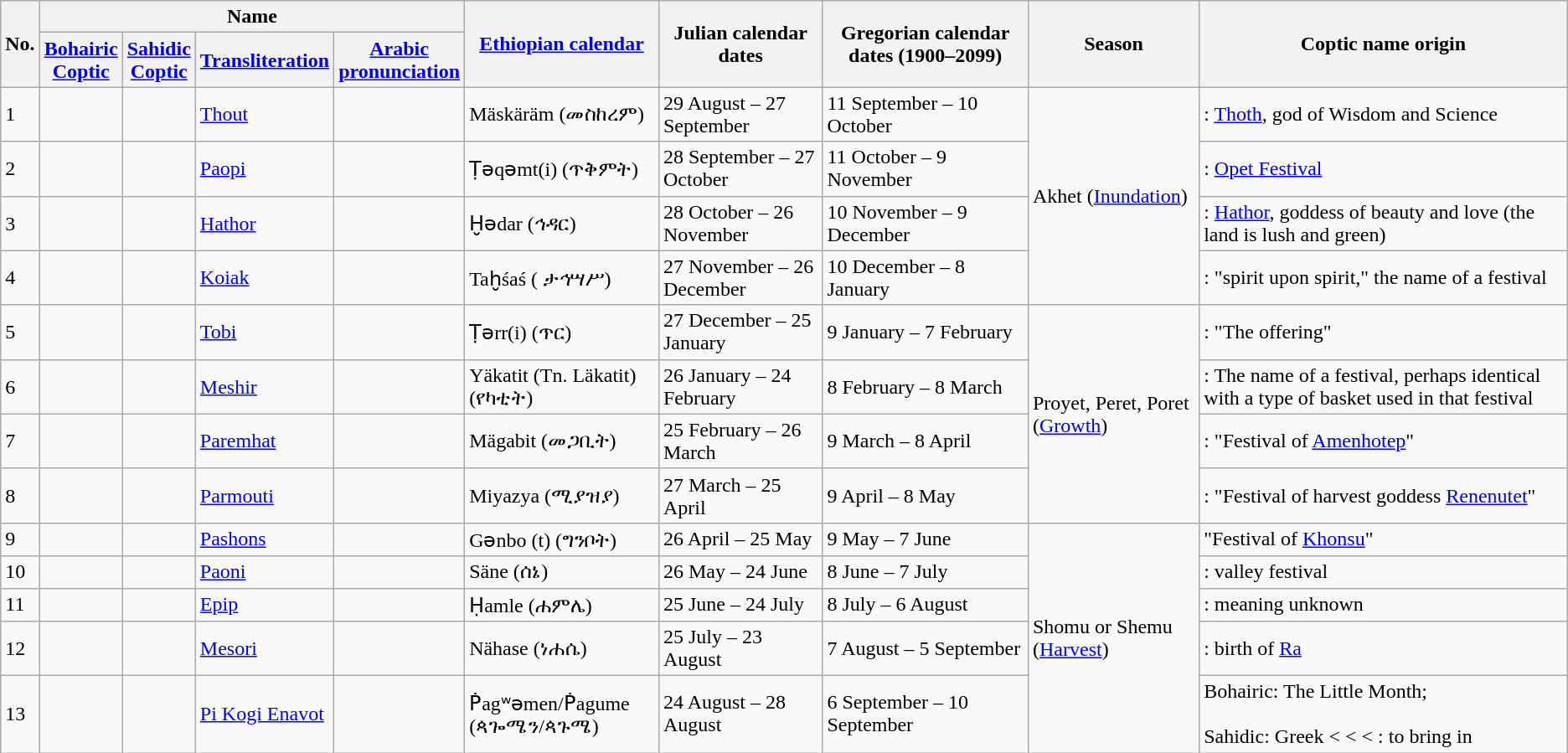<table class="wikitable">
<tr>
<th rowspan=2>No.</th>
<th colspan=4>Name</th>
<th rowspan="2"><a href='#'>Ethiopian calendar</a></th>
<th rowspan=2>Julian calendar dates</th>
<th rowspan=2>Gregorian calendar dates (1900–2099)</th>
<th rowspan=2>Season</th>
<th rowspan=2>Coptic name origin</th>
</tr>
<tr>
<th><a href='#'>Bohairic</a><br><a href='#'>Coptic</a></th>
<th><a href='#'>Sahidic</a><br><a href='#'>Coptic</a></th>
<th><a href='#'>Transliteration</a></th>
<th><a href='#'>Arabic</a><br><a href='#'>pronunciation</a><br></th>
</tr>
<tr>
<td>1</td>
<td></td>
<td></td>
<td><a href='#'>Thout</a></td>
<td> </td>
<td>Mäskäräm (መስከረም)</td>
<td>29 August – 27 September</td>
<td>11 September – 10 October</td>
<td rowspan="4">Akhet (<a href='#'>Inundation</a>)</td>
<td>: <a href='#'>Thoth</a>, god of Wisdom and Science</td>
</tr>
<tr>
<td>2</td>
<td></td>
<td></td>
<td><a href='#'>Paopi</a></td>
<td> </td>
<td>Ṭəqəmt(i) (ጥቅምት)</td>
<td>28 September – 27 October</td>
<td>11 October – 9 November</td>
<td>: <a href='#'>Opet Festival</a></td>
</tr>
<tr>
<td>3</td>
<td></td>
<td></td>
<td><a href='#'>Hathor</a></td>
<td> </td>
<td>Ḫədar (ኅዳር)</td>
<td>28 October – 26 November</td>
<td>10 November – 9 December</td>
<td>: <a href='#'>Hathor</a>, goddess of beauty and love (the land is lush and green)</td>
</tr>
<tr>
<td>4</td>
<td></td>
<td></td>
<td><a href='#'>Koiak</a></td>
<td> </td>
<td>Taḫśaś ( ታኅሣሥ)</td>
<td>27 November – 26 December</td>
<td>10 December – 8 January</td>
<td>: "spirit upon spirit," the name of a festival</td>
</tr>
<tr>
<td>5</td>
<td></td>
<td></td>
<td><a href='#'>Tobi</a></td>
<td> </td>
<td>Ṭərr(i) (ጥር)</td>
<td>27 December – 25 January</td>
<td>9 January – 7 February</td>
<td rowspan="4">Proyet, Peret, Poret (<a href='#'>Growth</a>)</td>
<td>: "The offering"</td>
</tr>
<tr>
<td>6</td>
<td></td>
<td></td>
<td><a href='#'>Meshir</a></td>
<td> </td>
<td>Yäkatit (Tn. Läkatit) (የካቲት)</td>
<td>26 January – 24 February</td>
<td>8 February – 8 March</td>
<td>: The name of a festival, perhaps identical with a type of basket used in that festival</td>
</tr>
<tr>
<td>7</td>
<td></td>
<td></td>
<td><a href='#'>Paremhat</a></td>
<td> </td>
<td>Mägabit (መጋቢት)</td>
<td>25 February – 26 March</td>
<td>9 March – 8 April</td>
<td>: "Festival of <a href='#'>Amenhotep</a>"</td>
</tr>
<tr>
<td>8</td>
<td></td>
<td></td>
<td><a href='#'>Parmouti</a></td>
<td> </td>
<td>Miyazya (ሚያዝያ)</td>
<td>27 March – 25 April</td>
<td>9 April – 8 May</td>
<td>: "Festival of harvest goddess <a href='#'>Renenutet</a>"</td>
</tr>
<tr>
<td>9</td>
<td></td>
<td></td>
<td><a href='#'>Pashons</a></td>
<td> </td>
<td>Gənbo (t) (ግንቦት)</td>
<td>26 April – 25 May</td>
<td>9 May – 7 June</td>
<td rowspan="5">Shomu or Shemu (<a href='#'>Harvest</a>)</td>
<td> "Festival of <a href='#'>Khonsu</a>"</td>
</tr>
<tr>
<td>10</td>
<td></td>
<td></td>
<td><a href='#'>Paoni</a></td>
<td> </td>
<td>Säne (ሰኔ)</td>
<td>26 May – 24 June</td>
<td>8 June – 7 July</td>
<td>: valley festival</td>
</tr>
<tr>
<td>11</td>
<td></td>
<td></td>
<td><a href='#'>Epip</a></td>
<td> </td>
<td>Ḥamle (ሐምሌ)</td>
<td>25 June – 24 July</td>
<td>8 July – 6 August</td>
<td>: meaning unknown</td>
</tr>
<tr>
<td>12</td>
<td></td>
<td></td>
<td><a href='#'>Mesori</a></td>
<td> </td>
<td>Nähase (ነሐሴ)</td>
<td>25 July – 23 August</td>
<td>7 August – 5 September</td>
<td>: birth of <a href='#'>Ra</a></td>
</tr>
<tr>
<td>13</td>
<td></td>
<td></td>
<td><a href='#'>Pi Kogi Enavot</a></td>
<td> </td>
<td>Ṗagʷəmen/Ṗagume (ጳጐሜን/ጳጉሜ)</td>
<td>24 August – 28 August</td>
<td>6 September – 10 September</td>
<td>Bohairic: The Little Month;<br><br>Sahidic: Greek  <  <  < : to bring in</td>
</tr>
</table>
